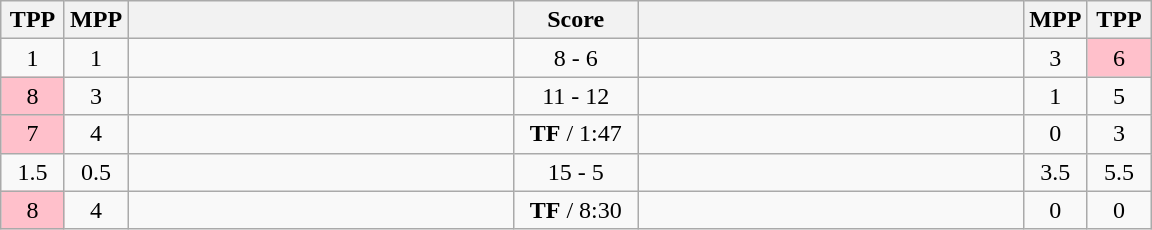<table class="wikitable" style="text-align: center;" |>
<tr>
<th width="35">TPP</th>
<th width="35">MPP</th>
<th width="250"></th>
<th width="75">Score</th>
<th width="250"></th>
<th width="35">MPP</th>
<th width="35">TPP</th>
</tr>
<tr>
<td>1</td>
<td>1</td>
<td style="text-align:left;"><strong></strong></td>
<td>8 - 6</td>
<td style="text-align:left;"></td>
<td>3</td>
<td bgcolor=pink>6</td>
</tr>
<tr>
<td bgcolor=pink>8</td>
<td>3</td>
<td style="text-align:left;"></td>
<td>11 - 12</td>
<td style="text-align:left;"><strong></strong></td>
<td>1</td>
<td>5</td>
</tr>
<tr>
<td bgcolor=pink>7</td>
<td>4</td>
<td style="text-align:left;"></td>
<td><strong>TF</strong> / 1:47</td>
<td style="text-align:left;"><strong></strong></td>
<td>0</td>
<td>3</td>
</tr>
<tr>
<td>1.5</td>
<td>0.5</td>
<td style="text-align:left;"><strong></strong></td>
<td>15 - 5</td>
<td style="text-align:left;"></td>
<td>3.5</td>
<td>5.5</td>
</tr>
<tr>
<td bgcolor=pink>8</td>
<td>4</td>
<td style="text-align:left;"></td>
<td><strong>TF</strong> / 8:30</td>
<td style="text-align:left;"><strong></strong></td>
<td>0</td>
<td>0</td>
</tr>
</table>
